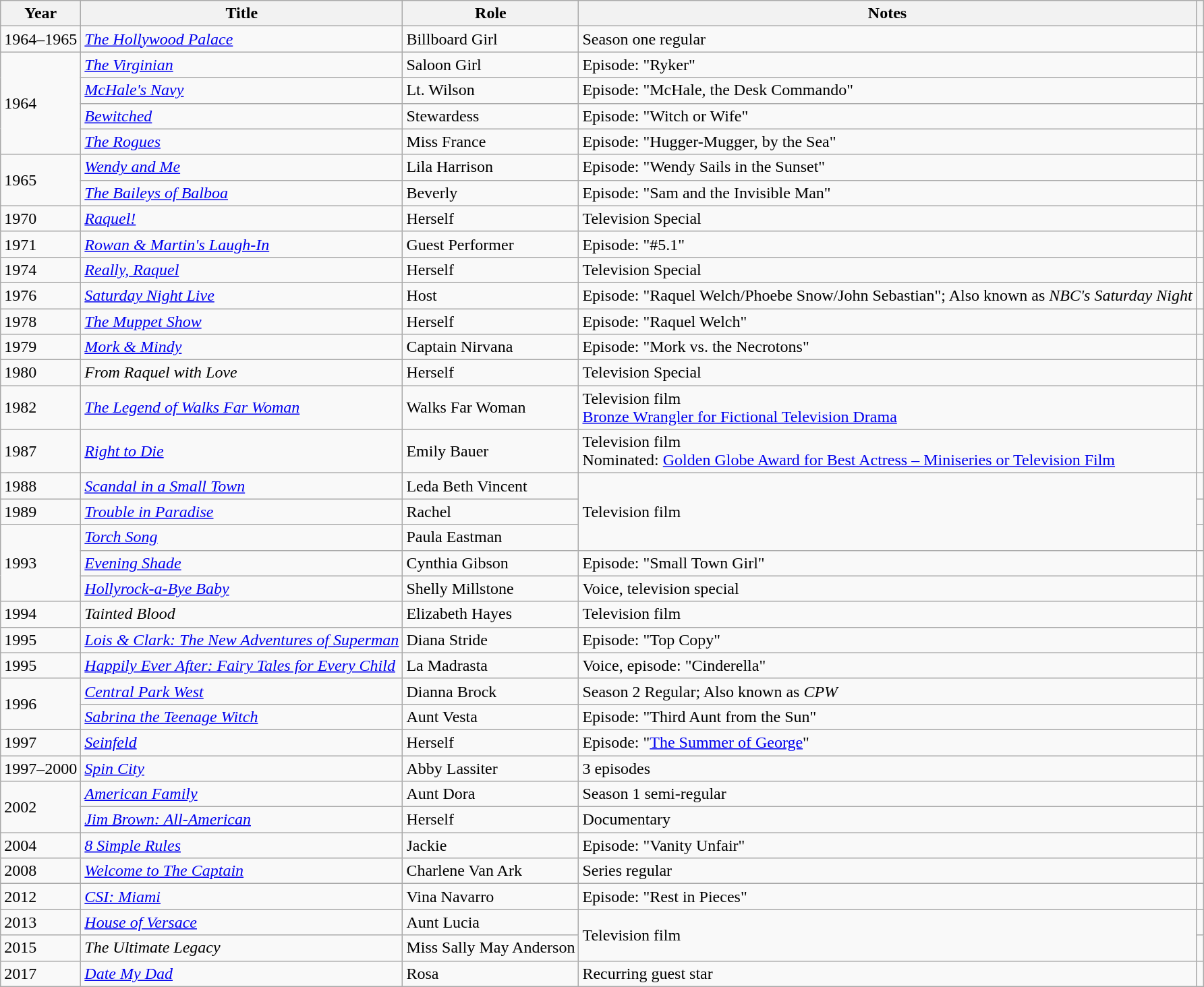<table class="wikitable sortable unsortable">
<tr>
<th>Year</th>
<th>Title</th>
<th>Role</th>
<th>Notes</th>
<th></th>
</tr>
<tr>
<td>1964–1965</td>
<td><em><a href='#'>The Hollywood Palace</a></em></td>
<td>Billboard Girl</td>
<td>Season one regular</td>
<td></td>
</tr>
<tr>
<td rowspan=4>1964</td>
<td><em><a href='#'>The Virginian</a></em></td>
<td>Saloon Girl</td>
<td>Episode: "Ryker"</td>
<td></td>
</tr>
<tr>
<td><em><a href='#'>McHale's Navy</a></em></td>
<td>Lt. Wilson</td>
<td>Episode: "McHale, the Desk Commando"</td>
<td></td>
</tr>
<tr>
<td><em><a href='#'>Bewitched</a></em></td>
<td>Stewardess</td>
<td>Episode: "Witch or Wife"</td>
<td></td>
</tr>
<tr>
<td><em><a href='#'>The Rogues</a></em></td>
<td>Miss France</td>
<td>Episode: "Hugger-Mugger, by the Sea"</td>
<td></td>
</tr>
<tr>
<td rowspan=2>1965</td>
<td><em><a href='#'>Wendy and Me</a></em></td>
<td>Lila Harrison</td>
<td>Episode: "Wendy Sails in the Sunset"</td>
<td></td>
</tr>
<tr>
<td><em><a href='#'>The Baileys of Balboa</a></em></td>
<td>Beverly</td>
<td>Episode: "Sam and the Invisible Man"</td>
<td></td>
</tr>
<tr>
<td>1970</td>
<td><em><a href='#'>Raquel!</a></em></td>
<td>Herself</td>
<td>Television Special</td>
<td></td>
</tr>
<tr>
<td>1971</td>
<td><em><a href='#'>Rowan & Martin's Laugh-In</a></em></td>
<td>Guest Performer</td>
<td>Episode: "#5.1"</td>
<td></td>
</tr>
<tr>
<td>1974</td>
<td><em><a href='#'>Really, Raquel</a></em></td>
<td>Herself</td>
<td>Television Special</td>
<td></td>
</tr>
<tr>
<td>1976</td>
<td><em><a href='#'>Saturday Night Live</a></em></td>
<td>Host</td>
<td>Episode: "Raquel Welch/Phoebe Snow/John Sebastian"; Also known as <em>NBC's Saturday Night</em></td>
<td></td>
</tr>
<tr>
<td>1978</td>
<td><em><a href='#'>The Muppet Show</a></em></td>
<td>Herself</td>
<td>Episode: "Raquel Welch"</td>
<td></td>
</tr>
<tr>
<td>1979</td>
<td><em><a href='#'>Mork & Mindy</a></em></td>
<td>Captain Nirvana</td>
<td>Episode: "Mork vs. the Necrotons"</td>
<td></td>
</tr>
<tr>
<td>1980</td>
<td><em>From Raquel with Love</em></td>
<td>Herself</td>
<td>Television Special</td>
<td></td>
</tr>
<tr>
<td>1982</td>
<td><em><a href='#'>The Legend of Walks Far Woman</a></em></td>
<td>Walks Far Woman</td>
<td>Television film<br><a href='#'>Bronze Wrangler for Fictional Television Drama</a></td>
<td></td>
</tr>
<tr>
<td>1987</td>
<td><em><a href='#'>Right to Die</a></em></td>
<td>Emily Bauer</td>
<td>Television film<br>Nominated: <a href='#'>Golden Globe Award for Best Actress – Miniseries or Television Film</a></td>
<td></td>
</tr>
<tr>
<td>1988</td>
<td><em><a href='#'>Scandal in a Small Town</a></em></td>
<td>Leda Beth Vincent</td>
<td rowspan=3>Television film</td>
<td></td>
</tr>
<tr>
<td>1989</td>
<td><em><a href='#'>Trouble in Paradise</a></em></td>
<td>Rachel</td>
<td></td>
</tr>
<tr>
<td rowspan=3>1993</td>
<td><em><a href='#'>Torch Song</a></em></td>
<td>Paula Eastman</td>
<td></td>
</tr>
<tr>
<td><em><a href='#'>Evening Shade</a></em></td>
<td>Cynthia Gibson</td>
<td>Episode: "Small Town Girl"</td>
<td></td>
</tr>
<tr>
<td><em><a href='#'>Hollyrock-a-Bye Baby</a></em></td>
<td>Shelly Millstone</td>
<td>Voice, television special</td>
<td></td>
</tr>
<tr>
<td>1994</td>
<td><em>Tainted Blood</em></td>
<td>Elizabeth Hayes</td>
<td>Television film</td>
<td></td>
</tr>
<tr>
<td>1995</td>
<td><em><a href='#'>Lois & Clark: The New Adventures of Superman</a></em></td>
<td>Diana Stride</td>
<td>Episode: "Top Copy"</td>
<td></td>
</tr>
<tr>
<td>1995</td>
<td><em><a href='#'>Happily Ever After: Fairy Tales for Every Child</a></em></td>
<td>La Madrasta</td>
<td>Voice, episode: "Cinderella"</td>
<td></td>
</tr>
<tr>
<td rowspan=2>1996</td>
<td><em><a href='#'>Central Park West</a></em></td>
<td>Dianna Brock</td>
<td>Season 2 Regular; Also known as <em>CPW</em></td>
<td></td>
</tr>
<tr>
<td><em><a href='#'>Sabrina the Teenage Witch</a></em></td>
<td>Aunt Vesta</td>
<td>Episode: "Third Aunt from the Sun"</td>
<td></td>
</tr>
<tr>
<td>1997</td>
<td><em><a href='#'>Seinfeld</a></em></td>
<td>Herself</td>
<td>Episode: "<a href='#'>The Summer of George</a>"</td>
<td></td>
</tr>
<tr>
<td>1997–2000</td>
<td><em><a href='#'>Spin City</a></em></td>
<td>Abby Lassiter</td>
<td>3 episodes</td>
<td></td>
</tr>
<tr>
<td rowspan=2>2002</td>
<td><em><a href='#'>American Family</a></em></td>
<td>Aunt Dora</td>
<td>Season 1 semi-regular</td>
<td></td>
</tr>
<tr>
<td><em><a href='#'>Jim Brown: All-American</a></em></td>
<td>Herself</td>
<td>Documentary</td>
<td></td>
</tr>
<tr>
<td>2004</td>
<td><em><a href='#'>8 Simple Rules</a></em></td>
<td>Jackie</td>
<td>Episode: "Vanity Unfair"</td>
<td></td>
</tr>
<tr>
<td>2008</td>
<td><em><a href='#'>Welcome to The Captain</a></em></td>
<td>Charlene Van Ark</td>
<td>Series regular</td>
<td></td>
</tr>
<tr>
<td>2012</td>
<td><em><a href='#'>CSI: Miami</a></em></td>
<td>Vina Navarro</td>
<td>Episode: "Rest in Pieces"</td>
<td></td>
</tr>
<tr>
<td>2013</td>
<td><em><a href='#'>House of Versace</a></em></td>
<td>Aunt Lucia</td>
<td rowspan=2>Television film</td>
<td></td>
</tr>
<tr>
<td>2015</td>
<td><em>The Ultimate Legacy</em></td>
<td>Miss Sally May Anderson</td>
<td></td>
</tr>
<tr>
<td>2017</td>
<td><em><a href='#'>Date My Dad</a></em></td>
<td>Rosa</td>
<td>Recurring guest star</td>
<td></td>
</tr>
</table>
